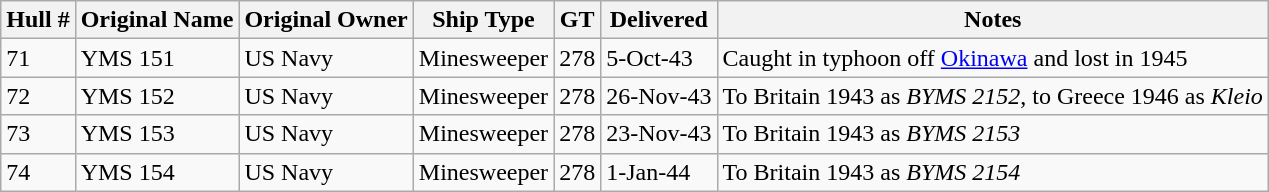<table class="wikitable">
<tr>
<th>Hull #</th>
<th>Original Name</th>
<th>Original Owner</th>
<th>Ship Type</th>
<th>GT</th>
<th>Delivered</th>
<th>Notes</th>
</tr>
<tr>
<td>71</td>
<td>YMS 151</td>
<td>US Navy</td>
<td>Minesweeper</td>
<td>278</td>
<td>5-Oct-43</td>
<td>Caught in typhoon off <a href='#'>Okinawa</a> and lost in 1945 </td>
</tr>
<tr>
<td>72</td>
<td>YMS 152</td>
<td>US Navy</td>
<td>Minesweeper</td>
<td>278</td>
<td>26-Nov-43</td>
<td>To Britain 1943 as <em>BYMS 2152</em>, to Greece 1946 as<em> Kleio</em> </td>
</tr>
<tr>
<td>73</td>
<td>YMS 153</td>
<td>US Navy</td>
<td>Minesweeper</td>
<td>278</td>
<td>23-Nov-43</td>
<td>To Britain 1943 as<em> BYMS 2153</em></td>
</tr>
<tr>
<td>74</td>
<td>YMS 154</td>
<td>US Navy</td>
<td>Minesweeper</td>
<td>278</td>
<td>1-Jan-44</td>
<td>To Britain 1943 as<em> BYMS 2154</em></td>
</tr>
</table>
